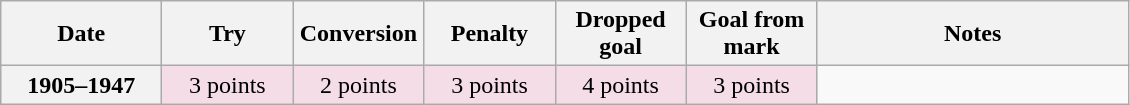<table class="wikitable">
<tr>
<th scope="col" width="100px">Date</th>
<th scope="col" width="80px">Try</th>
<th scope="col" width="80px">Conversion</th>
<th scope="col" width="80px">Penalty</th>
<th scope="col" width="80px">Dropped goal</th>
<th scope="col" width="80px">Goal from mark</th>
<th scope="col" width="200px">Notes<br></th>
</tr>
<tr style="text-align:center;background:#F4DDE7;">
<th>1905–1947</th>
<td>3 points</td>
<td>2 points</td>
<td>3 points</td>
<td>4 points</td>
<td>3 points<br></td>
</tr>
</table>
